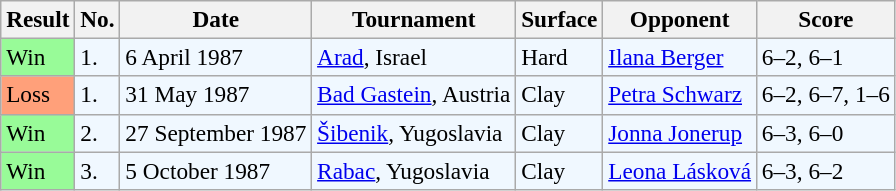<table class="sortable wikitable" style="font-size:97%;">
<tr>
<th>Result</th>
<th>No.</th>
<th>Date</th>
<th>Tournament</th>
<th>Surface</th>
<th>Opponent</th>
<th class="unsortable">Score</th>
</tr>
<tr style="background:#f0f8ff;">
<td style="background:#98fb98;">Win</td>
<td>1.</td>
<td>6 April 1987</td>
<td><a href='#'>Arad</a>, Israel</td>
<td>Hard</td>
<td> <a href='#'>Ilana Berger</a></td>
<td>6–2, 6–1</td>
</tr>
<tr style="background:#f0f8ff;">
<td style="background:#ffa07a;">Loss</td>
<td>1.</td>
<td>31 May 1987</td>
<td><a href='#'>Bad Gastein</a>, Austria</td>
<td>Clay</td>
<td> <a href='#'>Petra Schwarz</a></td>
<td>6–2, 6–7, 1–6</td>
</tr>
<tr style="background:#f0f8ff;">
<td style="background:#98fb98;">Win</td>
<td>2.</td>
<td>27 September 1987</td>
<td><a href='#'>Šibenik</a>, Yugoslavia</td>
<td>Clay</td>
<td> <a href='#'>Jonna Jonerup</a></td>
<td>6–3, 6–0</td>
</tr>
<tr bgcolor=f0f8ff>
<td style="background:#98fb98;">Win</td>
<td>3.</td>
<td>5 October 1987</td>
<td><a href='#'>Rabac</a>, Yugoslavia</td>
<td>Clay</td>
<td> <a href='#'>Leona Lásková</a></td>
<td>6–3, 6–2</td>
</tr>
</table>
